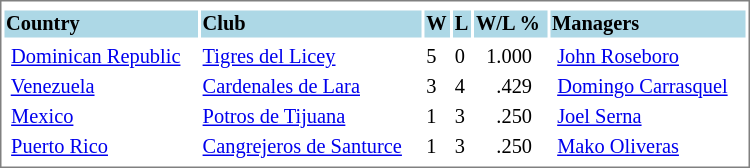<table cellpadding="1" width="500px" style="font-size: 85%; border: 1px solid gray;">
<tr align="center" style="font-size: larger;">
<td colspan=6></td>
</tr>
<tr style="background:lightblue;">
<td><strong>Country</strong></td>
<td><strong>Club</strong></td>
<td><strong>W</strong></td>
<td><strong>L</strong></td>
<td><strong>W/L %</strong></td>
<td><strong>Managers</strong></td>
</tr>
<tr align="center" style="vertical-align: middle;" style="background:lightblue;">
</tr>
<tr>
<td> <a href='#'>Dominican Republic</a></td>
<td><a href='#'>Tigres del Licey</a></td>
<td>5</td>
<td>0</td>
<td>  1.000</td>
<td> <a href='#'>John Roseboro</a></td>
</tr>
<tr>
<td> <a href='#'>Venezuela</a></td>
<td><a href='#'>Cardenales de Lara</a></td>
<td>3</td>
<td>4</td>
<td>    .429</td>
<td> <a href='#'>Domingo Carrasquel</a></td>
</tr>
<tr>
<td> <a href='#'>Mexico</a></td>
<td><a href='#'>Potros de Tijuana</a></td>
<td>1</td>
<td>3</td>
<td>    .250</td>
<td> <a href='#'>Joel Serna</a></td>
</tr>
<tr>
<td> <a href='#'>Puerto Rico</a></td>
<td><a href='#'>Cangrejeros de Santurce</a></td>
<td>1</td>
<td>3</td>
<td>    .250</td>
<td> <a href='#'>Mako Oliveras</a></td>
</tr>
<tr>
</tr>
</table>
